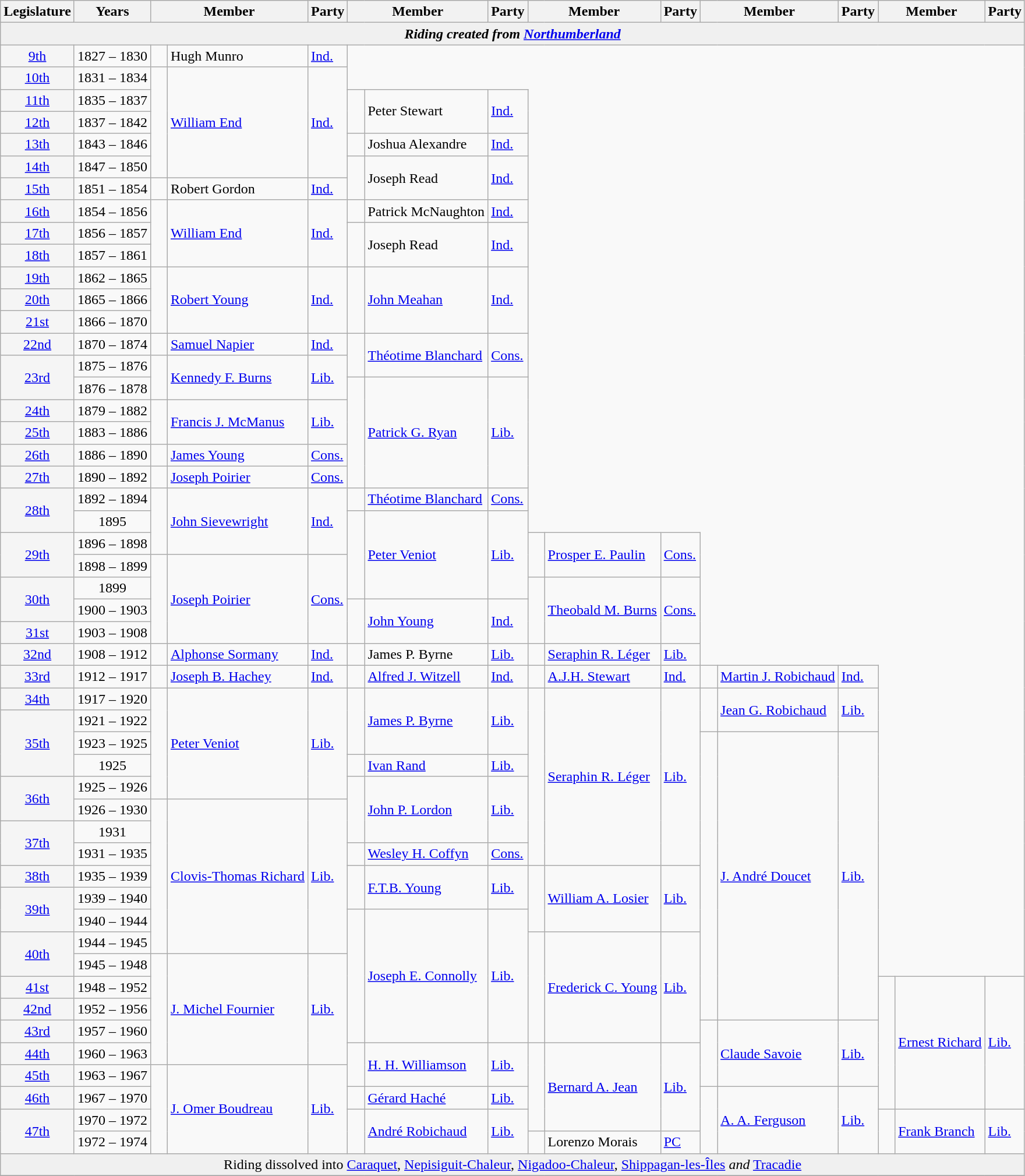<table class="wikitable">
<tr>
<th>Legislature</th>
<th style="width: 80px;">Years</th>
<th colspan="2">Member</th>
<th>Party</th>
<th colspan="2">Member</th>
<th>Party</th>
<th colspan="2">Member</th>
<th>Party</th>
<th colspan="2">Member</th>
<th>Party</th>
<th colspan="2">Member</th>
<th>Party</th>
</tr>
<tr>
<td bgcolor="#F0F0F0" colspan="17" align="center"><strong><em>Riding created from<em> <a href='#'>Northumberland</a><strong></td>
</tr>
<tr>
<td bgcolor="whitesmoke" align="center"><a href='#'>9th</a></td>
<td>1827 – 1830</td>
<td>   </td>
<td>Hugh Munro</td>
<td><a href='#'>Ind.</a></td>
</tr>
<tr>
<td bgcolor="whitesmoke" align="center"><a href='#'>10th</a></td>
<td>1831 – 1834</td>
<td rowspan="5" >   </td>
<td rowspan="5"><a href='#'>William End</a></td>
<td rowspan="5"><a href='#'>Ind.</a></td>
</tr>
<tr>
<td bgcolor="whitesmoke" align="center"><a href='#'>11th</a></td>
<td>1835 – 1837</td>
<td rowspan="2" >   </td>
<td rowspan="2">Peter Stewart</td>
<td rowspan="2"><a href='#'>Ind.</a></td>
</tr>
<tr>
<td bgcolor="whitesmoke" align="center"><a href='#'>12th</a></td>
<td>1837 – 1842</td>
</tr>
<tr>
<td bgcolor="whitesmoke" align="center"><a href='#'>13th</a></td>
<td>1843 – 1846</td>
<td>   </td>
<td>Joshua Alexandre</td>
<td><a href='#'>Ind.</a></td>
</tr>
<tr>
<td bgcolor="whitesmoke" align="center"><a href='#'>14th</a></td>
<td>1847 – 1850</td>
<td rowspan="2" >   </td>
<td rowspan="2">Joseph Read</td>
<td rowspan="2"><a href='#'>Ind.</a></td>
</tr>
<tr>
<td bgcolor="whitesmoke" align="center"><a href='#'>15th</a></td>
<td>1851 – 1854</td>
<td>   </td>
<td>Robert Gordon</td>
<td><a href='#'>Ind.</a></td>
</tr>
<tr>
<td bgcolor="whitesmoke" align="center"><a href='#'>16th</a></td>
<td>1854 – 1856</td>
<td rowspan="3" >   </td>
<td rowspan="3"><a href='#'>William End</a></td>
<td rowspan="3"><a href='#'>Ind.</a></td>
<td>   </td>
<td>Patrick McNaughton</td>
<td><a href='#'>Ind.</a></td>
</tr>
<tr>
<td bgcolor="whitesmoke" align="center"><a href='#'>17th</a></td>
<td>1856 – 1857</td>
<td rowspan="2" >   </td>
<td rowspan="2">Joseph Read</td>
<td rowspan="2"><a href='#'>Ind.</a></td>
</tr>
<tr>
<td bgcolor="whitesmoke" align="center"><a href='#'>18th</a></td>
<td>1857 – 1861</td>
</tr>
<tr>
<td bgcolor="whitesmoke" align="center"><a href='#'>19th</a></td>
<td>1862 – 1865</td>
<td rowspan="3" >   </td>
<td rowspan="3"><a href='#'>Robert Young</a></td>
<td rowspan="3"><a href='#'>Ind.</a></td>
<td rowspan="3" >   </td>
<td rowspan="3"><a href='#'>John Meahan</a></td>
<td rowspan="3"><a href='#'>Ind.</a></td>
</tr>
<tr>
<td bgcolor="whitesmoke" align="center"><a href='#'>20th</a></td>
<td>1865 – 1866</td>
</tr>
<tr>
<td bgcolor="whitesmoke" align="center"><a href='#'>21st</a></td>
<td>1866 – 1870</td>
</tr>
<tr>
<td bgcolor="whitesmoke" align="center"><a href='#'>22nd</a></td>
<td>1870 – 1874</td>
<td>   </td>
<td><a href='#'>Samuel Napier</a></td>
<td><a href='#'>Ind.</a></td>
<td rowspan="2" >   </td>
<td rowspan="2"><a href='#'>Théotime Blanchard</a></td>
<td rowspan="2"><a href='#'>Cons.</a></td>
</tr>
<tr>
<td bgcolor="whitesmoke" align="center" rowspan="2"><a href='#'>23rd</a></td>
<td>1875 – 1876</td>
<td rowspan="2" >   </td>
<td rowspan="2"><a href='#'>Kennedy F. Burns</a></td>
<td rowspan="2"><a href='#'>Lib.</a></td>
</tr>
<tr>
<td>1876 – 1878</td>
<td rowspan="5" >   </td>
<td rowspan="5"><a href='#'>Patrick G. Ryan</a></td>
<td rowspan="5"><a href='#'>Lib.</a></td>
</tr>
<tr>
<td bgcolor="whitesmoke" align="center"><a href='#'>24th</a></td>
<td>1879 – 1882</td>
<td rowspan="2" >   </td>
<td rowspan="2"><a href='#'>Francis J. McManus</a></td>
<td rowspan="2"><a href='#'>Lib.</a></td>
</tr>
<tr>
<td bgcolor="whitesmoke" align="center"><a href='#'>25th</a></td>
<td>1883 – 1886</td>
</tr>
<tr>
<td bgcolor="whitesmoke" align="center"><a href='#'>26th</a></td>
<td>1886 – 1890</td>
<td>   </td>
<td><a href='#'>James Young</a></td>
<td><a href='#'>Cons.</a></td>
</tr>
<tr>
<td bgcolor="whitesmoke" align="center"><a href='#'>27th</a></td>
<td>1890 – 1892</td>
<td>   </td>
<td><a href='#'>Joseph Poirier</a></td>
<td><a href='#'>Cons.</a></td>
</tr>
<tr>
<td bgcolor="whitesmoke" align="center" rowspan="2"><a href='#'>28th</a></td>
<td>1892 – 1894</td>
<td rowspan="3" >   </td>
<td rowspan="3"><a href='#'>John Sievewright</a></td>
<td rowspan="3"><a href='#'>Ind.</a></td>
<td>   </td>
<td><a href='#'>Théotime Blanchard</a></td>
<td><a href='#'>Cons.</a></td>
</tr>
<tr>
<td align="center">1895</td>
<td rowspan="4" >   </td>
<td rowspan="4"><a href='#'>Peter Veniot</a></td>
<td rowspan="4"><a href='#'>Lib.</a></td>
</tr>
<tr>
<td bgcolor="whitesmoke" align="center" rowspan="2"><a href='#'>29th</a></td>
<td>1896 – 1898</td>
<td rowspan="2" >   </td>
<td rowspan="2"><a href='#'>Prosper E. Paulin</a></td>
<td rowspan="2"><a href='#'>Cons.</a></td>
</tr>
<tr>
<td>1898 – 1899</td>
<td rowspan="4" >   </td>
<td rowspan="4"><a href='#'>Joseph Poirier</a></td>
<td rowspan="4"><a href='#'>Cons.</a></td>
</tr>
<tr>
<td bgcolor="whitesmoke" align="center" rowspan="2"><a href='#'>30th</a></td>
<td align="center">1899</td>
<td rowspan="3" >   </td>
<td rowspan="3"><a href='#'>Theobald M. Burns</a></td>
<td rowspan="3"><a href='#'>Cons.</a></td>
</tr>
<tr>
<td>1900 – 1903</td>
<td rowspan="2" >   </td>
<td rowspan="2"><a href='#'>John Young</a></td>
<td rowspan="2"><a href='#'>Ind.</a></td>
</tr>
<tr>
<td bgcolor="whitesmoke" align="center"><a href='#'>31st</a></td>
<td>1903 – 1908</td>
</tr>
<tr>
<td bgcolor="whitesmoke" align="center"><a href='#'>32nd</a></td>
<td>1908 – 1912</td>
<td>   </td>
<td><a href='#'>Alphonse Sormany</a></td>
<td><a href='#'>Ind.</a></td>
<td>   </td>
<td>James P. Byrne</td>
<td><a href='#'>Lib.</a></td>
<td>   </td>
<td><a href='#'>Seraphin R. Léger</a></td>
<td><a href='#'>Lib.</a></td>
</tr>
<tr>
<td bgcolor="whitesmoke" align="center"><a href='#'>33rd</a></td>
<td>1912 – 1917</td>
<td>   </td>
<td><a href='#'>Joseph B. Hachey</a></td>
<td><a href='#'>Ind.</a></td>
<td>   </td>
<td><a href='#'>Alfred J. Witzell</a></td>
<td><a href='#'>Ind.</a></td>
<td>   </td>
<td><a href='#'>A.J.H. Stewart</a></td>
<td><a href='#'>Ind.</a></td>
<td>   </td>
<td><a href='#'>Martin J. Robichaud</a></td>
<td><a href='#'>Ind.</a></td>
</tr>
<tr>
<td bgcolor="whitesmoke" align="center"><a href='#'>34th</a></td>
<td>1917 – 1920</td>
<td rowspan="5" >   </td>
<td rowspan="5"><a href='#'>Peter Veniot</a></td>
<td rowspan="5"><a href='#'>Lib.</a></td>
<td rowspan="3" >   </td>
<td rowspan="3"><a href='#'>James P. Byrne</a></td>
<td rowspan="3"><a href='#'>Lib.</a></td>
<td rowspan="8" >   </td>
<td rowspan="8"><a href='#'>Seraphin R. Léger</a></td>
<td rowspan="8"><a href='#'>Lib.</a></td>
<td rowspan="2" >   </td>
<td rowspan="2"><a href='#'>Jean G. Robichaud</a></td>
<td rowspan="2"><a href='#'>Lib.</a></td>
</tr>
<tr>
<td bgcolor="whitesmoke" align="center" rowspan="3"><a href='#'>35th</a></td>
<td>1921 – 1922</td>
</tr>
<tr>
<td>1923 – 1925</td>
<td rowspan="13" >   </td>
<td rowspan="13"><a href='#'>J. André Doucet</a></td>
<td rowspan="13"><a href='#'>Lib.</a></td>
</tr>
<tr>
<td align="center">1925</td>
<td>   </td>
<td><a href='#'>Ivan Rand</a></td>
<td><a href='#'>Lib.</a></td>
</tr>
<tr>
<td bgcolor="whitesmoke" align="center" rowspan="2"><a href='#'>36th</a></td>
<td>1925 – 1926</td>
<td rowspan="3" >   </td>
<td rowspan="3"><a href='#'>John P. Lordon</a></td>
<td rowspan="3"><a href='#'>Lib.</a></td>
</tr>
<tr>
<td>1926 – 1930</td>
<td rowspan="7" >   </td>
<td rowspan="7"><a href='#'>Clovis-Thomas Richard</a></td>
<td rowspan="7"><a href='#'>Lib.</a></td>
</tr>
<tr>
<td bgcolor="whitesmoke" align="center" rowspan="2"><a href='#'>37th</a></td>
<td align="center">1931</td>
</tr>
<tr>
<td>1931 – 1935</td>
<td>   </td>
<td><a href='#'>Wesley H. Coffyn</a></td>
<td><a href='#'>Cons.</a></td>
</tr>
<tr>
<td bgcolor="whitesmoke" align="center"><a href='#'>38th</a></td>
<td>1935 – 1939</td>
<td rowspan="2" >   </td>
<td rowspan="2"><a href='#'>F.T.B. Young</a></td>
<td rowspan="2"><a href='#'>Lib.</a></td>
<td rowspan="3" >   </td>
<td rowspan="3"><a href='#'>William A. Losier</a></td>
<td rowspan="3"><a href='#'>Lib.</a></td>
</tr>
<tr>
<td bgcolor="whitesmoke" align="center" rowspan="2"><a href='#'>39th</a></td>
<td>1939 – 1940</td>
</tr>
<tr>
<td>1940 – 1944</td>
<td rowspan="6" >   </td>
<td rowspan="6"><a href='#'>Joseph E. Connolly</a></td>
<td rowspan="6"><a href='#'>Lib.</a></td>
</tr>
<tr>
<td bgcolor="whitesmoke" align="center" rowspan="2"><a href='#'>40th</a></td>
<td>1944 – 1945</td>
<td rowspan="5" >   </td>
<td rowspan="5"><a href='#'>Frederick C. Young</a></td>
<td rowspan="5"><a href='#'>Lib.</a></td>
</tr>
<tr>
<td>1945 – 1948</td>
<td rowspan="5" >   </td>
<td rowspan="5"><a href='#'>J. Michel Fournier</a></td>
<td rowspan="5"><a href='#'>Lib.</a></td>
</tr>
<tr>
<td bgcolor="whitesmoke" align="center"><a href='#'>41st</a></td>
<td>1948 – 1952</td>
<td rowspan="6" >   </td>
<td rowspan="6"><a href='#'>Ernest Richard</a></td>
<td rowspan="6"><a href='#'>Lib.</a></td>
</tr>
<tr>
<td bgcolor="whitesmoke" align="center"><a href='#'>42nd</a></td>
<td>1952 – 1956</td>
</tr>
<tr>
<td bgcolor="whitesmoke" align="center"><a href='#'>43rd</a></td>
<td>1957 – 1960</td>
<td rowspan="3" >   </td>
<td rowspan="3"><a href='#'>Claude Savoie</a></td>
<td rowspan="3"><a href='#'>Lib.</a></td>
</tr>
<tr>
<td bgcolor="whitesmoke" align="center"><a href='#'>44th</a></td>
<td>1960 – 1963</td>
<td rowspan="2" >   </td>
<td rowspan="2"><a href='#'>H. H. Williamson</a></td>
<td rowspan="2"><a href='#'>Lib.</a></td>
<td rowspan="4" >   </td>
<td rowspan="4"><a href='#'>Bernard A. Jean</a></td>
<td rowspan="4"><a href='#'>Lib.</a></td>
</tr>
<tr>
<td bgcolor="whitesmoke" align="center"><a href='#'>45th</a></td>
<td>1963 – 1967</td>
<td rowspan="4" >   </td>
<td rowspan="4"><a href='#'>J. Omer Boudreau</a></td>
<td rowspan="4"><a href='#'>Lib.</a></td>
</tr>
<tr>
<td bgcolor="whitesmoke" align="center"><a href='#'>46th</a></td>
<td>1967 – 1970</td>
<td>   </td>
<td><a href='#'>Gérard Haché</a></td>
<td><a href='#'>Lib.</a></td>
<td rowspan="3" >   </td>
<td rowspan="3"><a href='#'>A. A. Ferguson</a></td>
<td rowspan="3"><a href='#'>Lib.</a></td>
</tr>
<tr>
<td bgcolor="whitesmoke" align="center" rowspan="2"><a href='#'>47th</a></td>
<td>1970 – 1972</td>
<td rowspan="2" >   </td>
<td rowspan="2"><a href='#'>André Robichaud</a></td>
<td rowspan="2"><a href='#'>Lib.</a></td>
<td rowspan="2" >   </td>
<td rowspan="2"><a href='#'>Frank Branch</a></td>
<td rowspan="2"><a href='#'>Lib.</a></td>
</tr>
<tr>
<td>1972 – 1974</td>
<td>   </td>
<td>Lorenzo Morais</td>
<td><a href='#'>PC</a></td>
</tr>
<tr>
<td bgcolor="#F0F0F0" colspan="17" align="center"></em></strong>Riding dissolved into</em> <a href='#'>Caraquet</a>, <a href='#'>Nepisiguit-Chaleur</a>, <a href='#'>Nigadoo-Chaleur</a>, <a href='#'>Shippagan-les-Îles</a> <em>and</em> <a href='#'>Tracadie</a></strong></td>
</tr>
<tr>
</tr>
</table>
